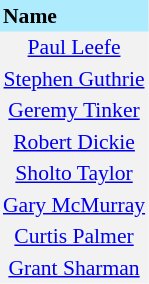<table border=0 cellpadding=2 cellspacing=0  |- bgcolor=#F2F2F2 style="text-align:center; font-size:90%;">
<tr bgcolor=#ADEBFD>
<th align=left>Name</th>
</tr>
<tr>
<td><a href='#'>Paul Leefe</a></td>
</tr>
<tr>
<td><a href='#'>Stephen Guthrie</a></td>
</tr>
<tr>
<td><a href='#'>Geremy Tinker</a></td>
</tr>
<tr>
<td><a href='#'>Robert Dickie</a></td>
</tr>
<tr>
<td><a href='#'>Sholto Taylor</a></td>
</tr>
<tr>
<td><a href='#'>Gary McMurray</a></td>
</tr>
<tr>
<td><a href='#'>Curtis Palmer</a></td>
</tr>
<tr>
<td><a href='#'>Grant Sharman</a></td>
</tr>
</table>
